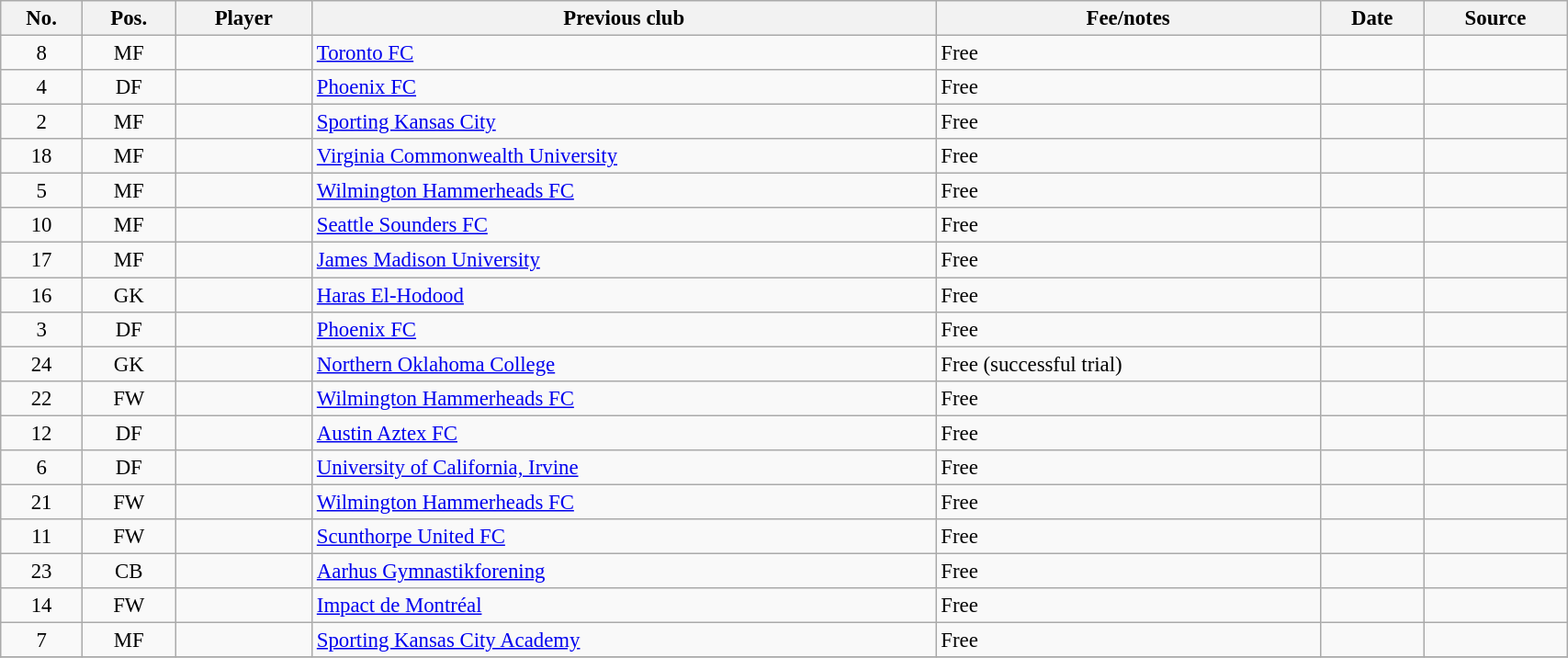<table class="wikitable sortable" style="width:90%; text-align:center; font-size:95%; text-align:left;">
<tr>
<th><strong>No.</strong></th>
<th><strong>Pos.</strong></th>
<th><strong>Player</strong></th>
<th><strong>Previous club</strong></th>
<th><strong>Fee/notes</strong></th>
<th><strong>Date</strong></th>
<th><strong>Source</strong></th>
</tr>
<tr>
<td align=center>8</td>
<td align=center>MF</td>
<td></td>
<td> <a href='#'>Toronto FC</a></td>
<td>Free</td>
<td></td>
<td></td>
</tr>
<tr>
<td align=center>4</td>
<td align=center>DF</td>
<td></td>
<td> <a href='#'>Phoenix FC</a></td>
<td>Free</td>
<td></td>
<td></td>
</tr>
<tr>
<td align=center>2</td>
<td align=center>MF</td>
<td></td>
<td> <a href='#'>Sporting Kansas City</a></td>
<td>Free</td>
<td></td>
<td></td>
</tr>
<tr>
<td align=center>18</td>
<td align=center>MF</td>
<td></td>
<td> <a href='#'>Virginia Commonwealth University</a></td>
<td>Free</td>
<td></td>
<td></td>
</tr>
<tr>
<td align=center>5</td>
<td align=center>MF</td>
<td></td>
<td> <a href='#'>Wilmington Hammerheads FC</a></td>
<td>Free</td>
<td></td>
<td></td>
</tr>
<tr>
<td align=center>10</td>
<td align=center>MF</td>
<td></td>
<td> <a href='#'>Seattle Sounders FC</a></td>
<td>Free</td>
<td></td>
<td></td>
</tr>
<tr>
<td align=center>17</td>
<td align=center>MF</td>
<td></td>
<td> <a href='#'>James Madison University</a></td>
<td>Free</td>
<td></td>
<td></td>
</tr>
<tr>
<td align=center>16</td>
<td align=center>GK</td>
<td></td>
<td> <a href='#'>Haras El-Hodood</a></td>
<td>Free</td>
<td></td>
<td></td>
</tr>
<tr>
<td align=center>3</td>
<td align=center>DF</td>
<td></td>
<td> <a href='#'>Phoenix FC</a></td>
<td>Free</td>
<td></td>
<td></td>
</tr>
<tr>
<td align=center>24</td>
<td align=center>GK</td>
<td></td>
<td> <a href='#'>Northern Oklahoma College</a></td>
<td>Free (successful trial)</td>
<td></td>
<td></td>
</tr>
<tr>
<td align=center>22</td>
<td align=center>FW</td>
<td></td>
<td> <a href='#'>Wilmington Hammerheads FC</a></td>
<td>Free</td>
<td></td>
<td></td>
</tr>
<tr>
<td align=center>12</td>
<td align=center>DF</td>
<td></td>
<td> <a href='#'>Austin Aztex FC</a></td>
<td>Free</td>
<td></td>
<td></td>
</tr>
<tr>
<td align=center>6</td>
<td align=center>DF</td>
<td></td>
<td> <a href='#'>University of California, Irvine</a></td>
<td>Free</td>
<td></td>
<td></td>
</tr>
<tr>
<td align=center>21</td>
<td align=center>FW</td>
<td></td>
<td> <a href='#'>Wilmington Hammerheads FC</a></td>
<td>Free</td>
<td></td>
<td></td>
</tr>
<tr>
<td align=center>11</td>
<td align=center>FW</td>
<td></td>
<td> <a href='#'>Scunthorpe United FC</a></td>
<td>Free</td>
<td></td>
<td></td>
</tr>
<tr>
<td align=center>23</td>
<td align=center>CB</td>
<td></td>
<td> <a href='#'>Aarhus Gymnastikforening</a></td>
<td>Free</td>
<td></td>
<td></td>
</tr>
<tr>
<td align=center>14</td>
<td align=center>FW</td>
<td></td>
<td> <a href='#'>Impact de Montréal</a></td>
<td>Free</td>
<td></td>
<td></td>
</tr>
<tr>
<td align=center>7</td>
<td align=center>MF</td>
<td></td>
<td> <a href='#'>Sporting Kansas City Academy</a></td>
<td>Free</td>
<td></td>
<td></td>
</tr>
<tr>
</tr>
</table>
